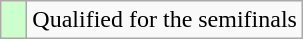<table class="wikitable">
<tr>
<td width=10px bgcolor="#ccffcc"></td>
<td>Qualified for the semifinals</td>
</tr>
</table>
